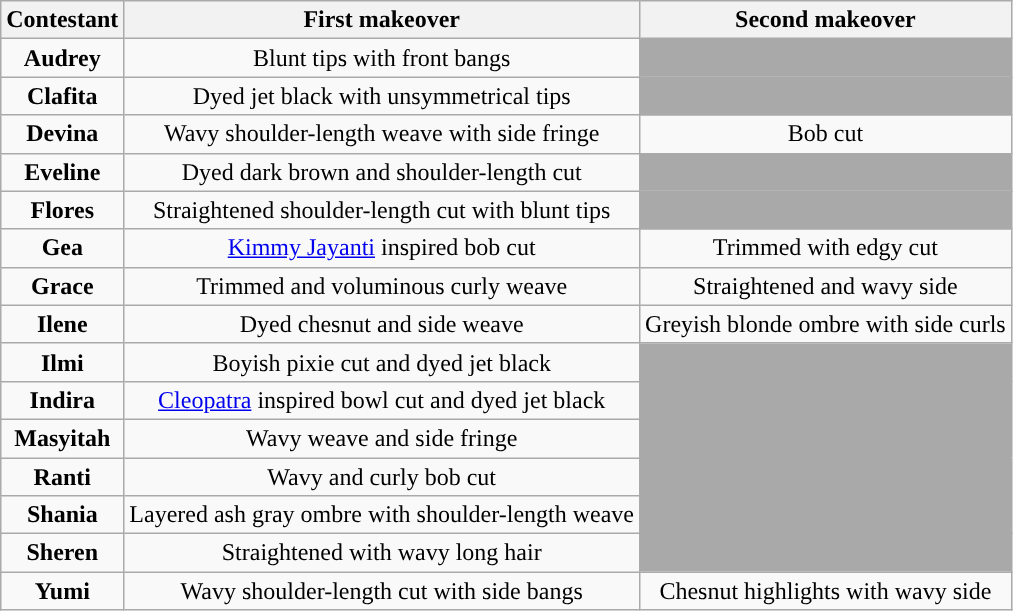<table class="wikitable" style="text-align:center;">
<tr>
<th>Contestant</th>
<th>First makeover</th>
<th>Second makeover</th>
</tr>
<tr>
<td><strong>Audrey</strong></td>
<td>Blunt tips with front bangs</td>
<td style="background:darkgray;"></td>
</tr>
<tr>
<td><strong>Clafita</strong></td>
<td>Dyed jet black with unsymmetrical tips</td>
<td style="background:darkgray;"></td>
</tr>
<tr>
<td><strong>Devina</strong></td>
<td>Wavy shoulder-length weave with side fringe</td>
<td>Bob cut</td>
</tr>
<tr>
<td><strong>Eveline</strong></td>
<td>Dyed dark brown and shoulder-length cut</td>
<td style="background:darkgray;"></td>
</tr>
<tr>
<td><strong>Flores</strong></td>
<td>Straightened shoulder-length cut with blunt tips</td>
<td style="background:darkgray;"></td>
</tr>
<tr>
<td><strong>Gea</strong></td>
<td><a href='#'>Kimmy Jayanti</a> inspired bob cut</td>
<td>Trimmed with edgy cut</td>
</tr>
<tr>
<td><strong>Grace</strong></td>
<td>Trimmed and voluminous curly weave</td>
<td>Straightened and wavy side</td>
</tr>
<tr>
<td><strong>Ilene</strong></td>
<td>Dyed chesnut and side weave</td>
<td>Greyish blonde ombre with side curls</td>
</tr>
<tr>
<td><strong>Ilmi</strong></td>
<td>Boyish pixie cut and dyed jet black</td>
<td style="background:darkgray;"></td>
</tr>
<tr>
<td><strong>Indira</strong></td>
<td><a href='#'>Cleopatra</a> inspired bowl cut and dyed jet black</td>
<td rowspan="4" style="background:darkgray;"></td>
</tr>
<tr>
<td><strong>Masyitah</strong></td>
<td>Wavy weave and side fringe</td>
</tr>
<tr>
<td><strong>Ranti</strong></td>
<td>Wavy and curly bob cut</td>
</tr>
<tr>
<td><strong>Shania</strong></td>
<td>Layered ash gray ombre with shoulder-length weave</td>
</tr>
<tr>
<td><strong>Sheren</strong></td>
<td>Straightened with wavy long hair</td>
<td style="background:darkgray;"></td>
</tr>
<tr>
<td><strong>Yumi</strong></td>
<td>Wavy shoulder-length cut with side bangs</td>
<td>Chesnut highlights with wavy side</td>
</tr>
</table>
